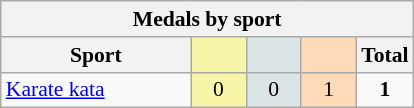<table class="wikitable" style="font-size:90%; text-align:center;">
<tr>
<th colspan="5">Medals by sport</th>
</tr>
<tr>
<th width="120">Sport</th>
<th scope="col" width="30" style="background:#F7F6A8;"></th>
<th scope="col" width="30" style="background:#DCE5E5;"></th>
<th scope="col" width="30" style="background:#FFDAB9;"></th>
<th width="30">Total</th>
</tr>
<tr>
<td align="left"><a href='#'>Karate kata</a></td>
<td style="background:#F7F6A8;">0</td>
<td style="background:#DCE5E5;">0</td>
<td style="background:#FFDAB9;">1</td>
<td><strong>1</strong></td>
</tr>
</table>
